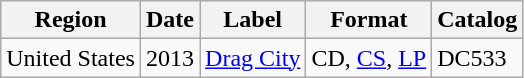<table class="wikitable">
<tr>
<th>Region</th>
<th>Date</th>
<th>Label</th>
<th>Format</th>
<th>Catalog</th>
</tr>
<tr>
<td>United States</td>
<td>2013</td>
<td><a href='#'>Drag City</a></td>
<td>CD, <a href='#'>CS</a>, <a href='#'>LP</a></td>
<td>DC533</td>
</tr>
</table>
